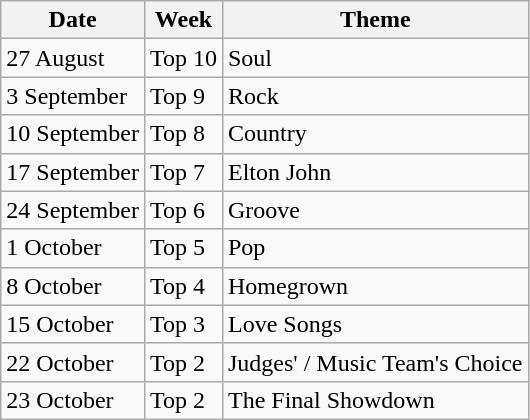<table class="wikitable">
<tr>
<th>Date</th>
<th>Week</th>
<th>Theme</th>
</tr>
<tr>
<td>27 August</td>
<td>Top 10</td>
<td>Soul</td>
</tr>
<tr>
<td>3 September</td>
<td>Top 9</td>
<td>Rock</td>
</tr>
<tr>
<td>10 September</td>
<td>Top 8</td>
<td>Country</td>
</tr>
<tr>
<td>17 September</td>
<td>Top 7</td>
<td>Elton John</td>
</tr>
<tr>
<td>24 September</td>
<td>Top 6</td>
<td>Groove</td>
</tr>
<tr>
<td>1 October</td>
<td>Top 5</td>
<td>Pop</td>
</tr>
<tr>
<td>8 October</td>
<td>Top 4</td>
<td>Homegrown</td>
</tr>
<tr>
<td>15 October</td>
<td>Top 3</td>
<td>Love Songs</td>
</tr>
<tr>
<td>22 October</td>
<td>Top 2</td>
<td>Judges' / Music Team's Choice</td>
</tr>
<tr>
<td>23 October</td>
<td>Top 2</td>
<td>The Final Showdown</td>
</tr>
</table>
